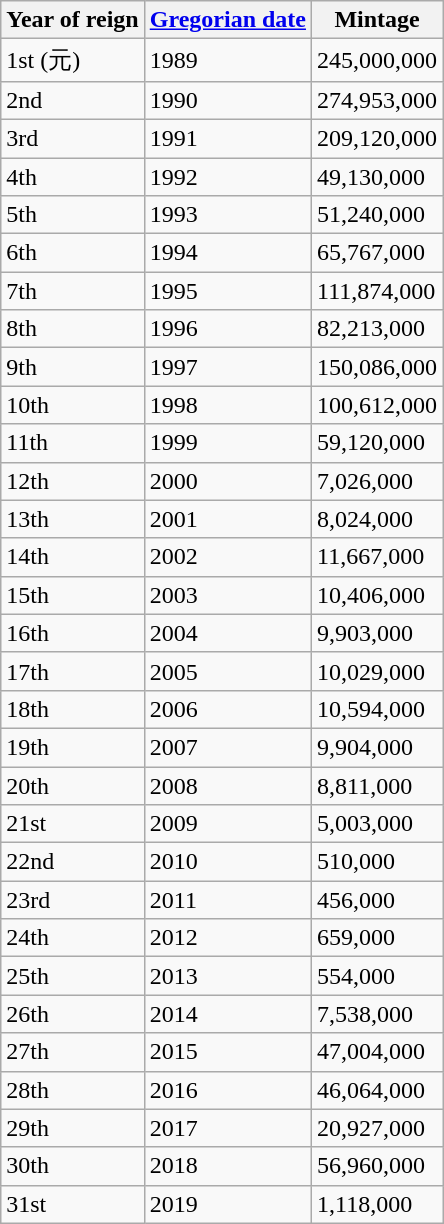<table class="wikitable sortable">
<tr>
<th>Year of reign</th>
<th><a href='#'>Gregorian date</a></th>
<th>Mintage</th>
</tr>
<tr>
<td>1st (元)</td>
<td>1989</td>
<td>245,000,000</td>
</tr>
<tr>
<td>2nd</td>
<td>1990</td>
<td>274,953,000</td>
</tr>
<tr>
<td>3rd</td>
<td>1991</td>
<td>209,120,000</td>
</tr>
<tr>
<td>4th</td>
<td>1992</td>
<td>49,130,000</td>
</tr>
<tr>
<td>5th</td>
<td>1993</td>
<td>51,240,000</td>
</tr>
<tr>
<td>6th</td>
<td>1994</td>
<td>65,767,000</td>
</tr>
<tr>
<td>7th</td>
<td>1995</td>
<td>111,874,000</td>
</tr>
<tr>
<td>8th</td>
<td>1996</td>
<td>82,213,000</td>
</tr>
<tr>
<td>9th</td>
<td>1997</td>
<td>150,086,000</td>
</tr>
<tr>
<td>10th</td>
<td>1998</td>
<td>100,612,000</td>
</tr>
<tr>
<td>11th</td>
<td>1999</td>
<td>59,120,000</td>
</tr>
<tr>
<td>12th</td>
<td>2000</td>
<td>7,026,000</td>
</tr>
<tr>
<td>13th</td>
<td>2001</td>
<td>8,024,000</td>
</tr>
<tr>
<td>14th</td>
<td>2002</td>
<td>11,667,000</td>
</tr>
<tr>
<td>15th</td>
<td>2003</td>
<td>10,406,000</td>
</tr>
<tr>
<td>16th</td>
<td>2004</td>
<td>9,903,000</td>
</tr>
<tr>
<td>17th</td>
<td>2005</td>
<td>10,029,000</td>
</tr>
<tr>
<td>18th</td>
<td>2006</td>
<td>10,594,000</td>
</tr>
<tr>
<td>19th</td>
<td>2007</td>
<td>9,904,000</td>
</tr>
<tr>
<td>20th</td>
<td>2008</td>
<td>8,811,000</td>
</tr>
<tr>
<td>21st</td>
<td>2009</td>
<td>5,003,000</td>
</tr>
<tr>
<td>22nd</td>
<td>2010</td>
<td>510,000</td>
</tr>
<tr>
<td>23rd</td>
<td>2011</td>
<td>456,000</td>
</tr>
<tr>
<td>24th</td>
<td>2012</td>
<td>659,000</td>
</tr>
<tr>
<td>25th</td>
<td>2013</td>
<td>554,000</td>
</tr>
<tr>
<td>26th</td>
<td>2014</td>
<td>7,538,000</td>
</tr>
<tr>
<td>27th</td>
<td>2015</td>
<td>47,004,000</td>
</tr>
<tr>
<td>28th</td>
<td>2016</td>
<td>46,064,000</td>
</tr>
<tr>
<td>29th</td>
<td>2017</td>
<td>20,927,000</td>
</tr>
<tr>
<td>30th</td>
<td>2018</td>
<td>56,960,000</td>
</tr>
<tr>
<td>31st</td>
<td>2019</td>
<td>1,118,000</td>
</tr>
</table>
